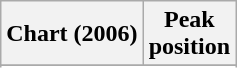<table class="wikitable sortable plainrowheaders" style="text-align:center">
<tr>
<th scope="col">Chart (2006)</th>
<th scope="col">Peak<br>position</th>
</tr>
<tr>
</tr>
<tr>
</tr>
<tr>
</tr>
<tr>
</tr>
<tr>
</tr>
<tr>
</tr>
</table>
